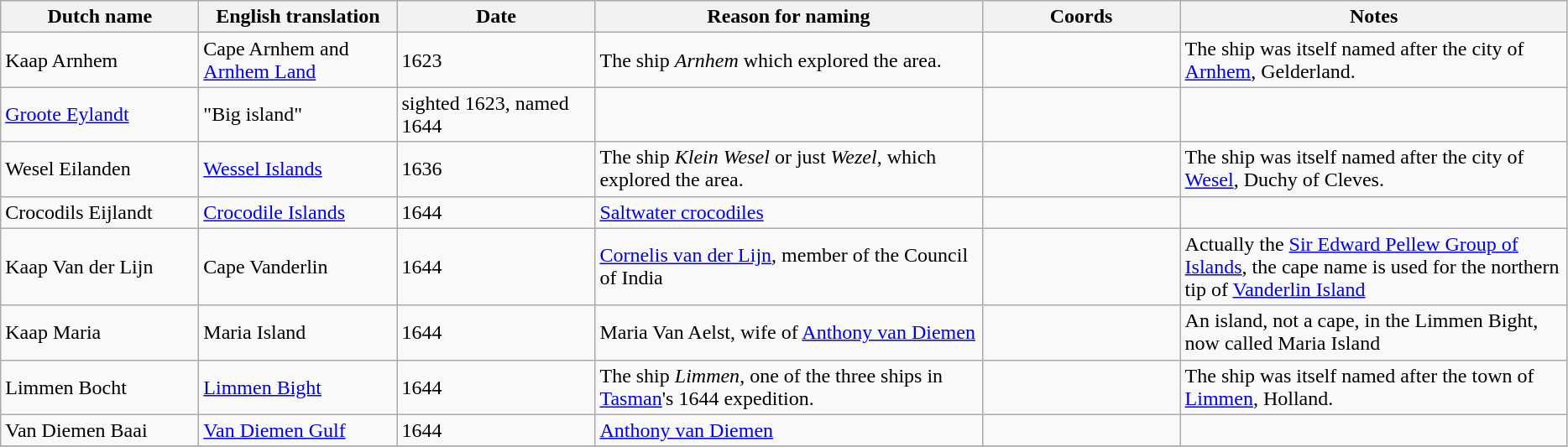<table class="wikitable">
<tr>
<th width="150">Dutch name</th>
<th width="150">English translation</th>
<th width="150">Date</th>
<th width="300">Reason for naming</th>
<th width="150">Coords</th>
<th width="300">Notes</th>
</tr>
<tr>
<td>Kaap Arnhem</td>
<td>Cape Arnhem and <a href='#'>Arnhem Land</a></td>
<td>1623</td>
<td>The ship <em>Arnhem</em> which explored the area.</td>
<td></td>
<td>The ship was itself named after the city of <a href='#'>Arnhem</a>, Gelderland.</td>
</tr>
<tr>
<td><a href='#'>Groote Eylandt</a></td>
<td>"Big island"</td>
<td>sighted 1623, named 1644</td>
<td></td>
<td></td>
<td></td>
</tr>
<tr>
<td>Wesel Eilanden</td>
<td><a href='#'>Wessel Islands</a></td>
<td>1636</td>
<td>The ship <em>Klein Wesel</em> or just <em>Wezel</em>, which explored the area.</td>
<td></td>
<td>The ship was itself named after the city of <a href='#'>Wesel</a>, Duchy of Cleves.</td>
</tr>
<tr>
<td>Crocodils Eijlandt</td>
<td><a href='#'>Crocodile Islands</a></td>
<td>1644</td>
<td><a href='#'>Saltwater crocodiles</a></td>
<td></td>
<td></td>
</tr>
<tr>
<td>Kaap Van der Lijn</td>
<td>Cape Vanderlin</td>
<td>1644</td>
<td><a href='#'>Cornelis van der Lijn</a>, member of the Council of India</td>
<td></td>
<td>Actually the <a href='#'>Sir Edward Pellew Group of Islands</a>, the cape name is used for the northern tip of <a href='#'>Vanderlin Island</a></td>
</tr>
<tr>
<td>Kaap Maria</td>
<td>Maria Island</td>
<td>1644</td>
<td>Maria Van Aelst, wife of <a href='#'>Anthony van Diemen</a></td>
<td></td>
<td>An island, not a cape, in the Limmen Bight, now called Maria Island</td>
</tr>
<tr>
<td>Limmen Bocht</td>
<td><a href='#'>Limmen Bight</a></td>
<td>1644</td>
<td>The ship <em>Limmen</em>, one of the three ships in <a href='#'>Tasman</a>'s 1644 expedition.</td>
<td></td>
<td>The ship was itself named after the town of <a href='#'>Limmen</a>, Holland.</td>
</tr>
<tr>
<td>Van Diemen Baai</td>
<td><a href='#'>Van Diemen Gulf</a></td>
<td>1644</td>
<td><a href='#'>Anthony van Diemen</a></td>
<td></td>
<td></td>
</tr>
<tr>
</tr>
</table>
